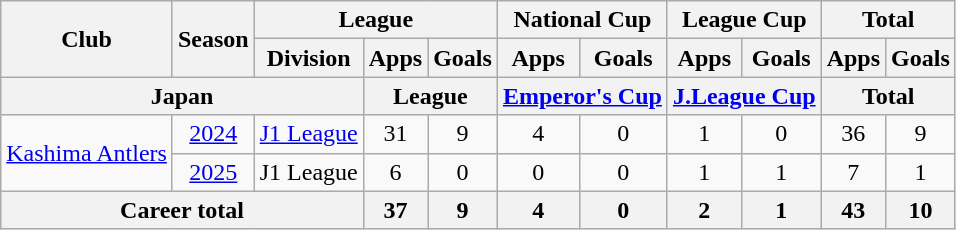<table class="wikitable" style="text-align: center">
<tr>
<th rowspan="2">Club</th>
<th rowspan="2">Season</th>
<th colspan="3">League</th>
<th colspan="2">National Cup</th>
<th colspan="2">League Cup</th>
<th colspan="2">Total</th>
</tr>
<tr>
<th>Division</th>
<th>Apps</th>
<th>Goals</th>
<th>Apps</th>
<th>Goals</th>
<th>Apps</th>
<th>Goals</th>
<th>Apps</th>
<th>Goals</th>
</tr>
<tr>
<th colspan=3>Japan</th>
<th colspan=2>League</th>
<th colspan=2><a href='#'>Emperor's Cup</a></th>
<th colspan=2><a href='#'>J.League Cup</a></th>
<th colspan=2>Total</th>
</tr>
<tr>
<td rowspan="2"><a href='#'>Kashima Antlers</a></td>
<td><a href='#'>2024</a></td>
<td><a href='#'>J1 League</a></td>
<td>31</td>
<td>9</td>
<td>4</td>
<td>0</td>
<td>1</td>
<td>0</td>
<td>36</td>
<td>9</td>
</tr>
<tr>
<td><a href='#'>2025</a></td>
<td>J1 League</td>
<td>6</td>
<td>0</td>
<td>0</td>
<td>0</td>
<td>1</td>
<td>1</td>
<td>7</td>
<td>1</td>
</tr>
<tr>
<th colspan=3>Career total</th>
<th>37</th>
<th>9</th>
<th>4</th>
<th>0</th>
<th>2</th>
<th>1</th>
<th>43</th>
<th>10</th>
</tr>
</table>
